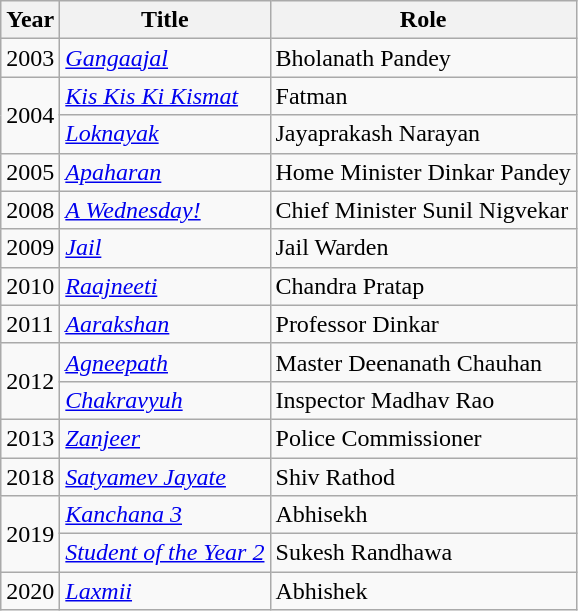<table class="wikitable">
<tr>
<th>Year</th>
<th>Title</th>
<th>Role</th>
</tr>
<tr>
<td>2003</td>
<td><em><a href='#'>Gangaajal</a></em></td>
<td>Bholanath Pandey</td>
</tr>
<tr>
<td rowspan="2">2004</td>
<td><em><a href='#'>Kis Kis Ki Kismat</a></em></td>
<td>Fatman</td>
</tr>
<tr>
<td><em><a href='#'>Loknayak</a></em></td>
<td>Jayaprakash Narayan</td>
</tr>
<tr>
<td>2005</td>
<td><em><a href='#'>Apaharan</a></em></td>
<td>Home Minister Dinkar Pandey</td>
</tr>
<tr>
<td>2008</td>
<td><em><a href='#'>A Wednesday!</a></em></td>
<td>Chief Minister Sunil Nigvekar</td>
</tr>
<tr>
<td>2009</td>
<td><em><a href='#'>Jail</a></em></td>
<td>Jail Warden</td>
</tr>
<tr>
<td>2010</td>
<td><em><a href='#'>Raajneeti</a></em></td>
<td>Chandra Pratap</td>
</tr>
<tr>
<td>2011</td>
<td><em><a href='#'>Aarakshan</a></em></td>
<td>Professor Dinkar</td>
</tr>
<tr>
<td rowspan="2">2012</td>
<td><a href='#'><em>Agneepath</em></a></td>
<td>Master Deenanath Chauhan</td>
</tr>
<tr>
<td><a href='#'><em>Chakravyuh</em></a></td>
<td>Inspector Madhav Rao</td>
</tr>
<tr>
<td>2013</td>
<td><a href='#'><em>Zanjeer</em></a></td>
<td>Police Commissioner</td>
</tr>
<tr>
<td>2018</td>
<td><em><a href='#'>Satyamev Jayate</a></em></td>
<td>Shiv Rathod</td>
</tr>
<tr>
<td rowspan="2">2019</td>
<td><em><a href='#'>Kanchana 3</a></em></td>
<td>Abhisekh</td>
</tr>
<tr>
<td><em><a href='#'>Student of the Year 2</a></em></td>
<td>Sukesh Randhawa</td>
</tr>
<tr>
<td>2020</td>
<td><em><a href='#'>Laxmii</a></em></td>
<td>Abhishek</td>
</tr>
</table>
